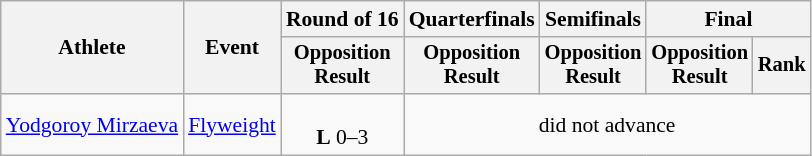<table class="wikitable" style="font-size:90%">
<tr>
<th rowspan="2">Athlete</th>
<th rowspan="2">Event</th>
<th>Round of 16</th>
<th>Quarterfinals</th>
<th>Semifinals</th>
<th colspan=2>Final</th>
</tr>
<tr style="font-size:95%">
<th>Opposition<br>Result</th>
<th>Opposition<br>Result</th>
<th>Opposition<br>Result</th>
<th>Opposition<br>Result</th>
<th>Rank</th>
</tr>
<tr align=center>
<td align=left><a href='#'>Yodgoroy Mirzaeva</a></td>
<td align=left><a href='#'>Flyweight</a></td>
<td><br><strong>L</strong> 0–3</td>
<td colspan=4>did not advance</td>
</tr>
</table>
